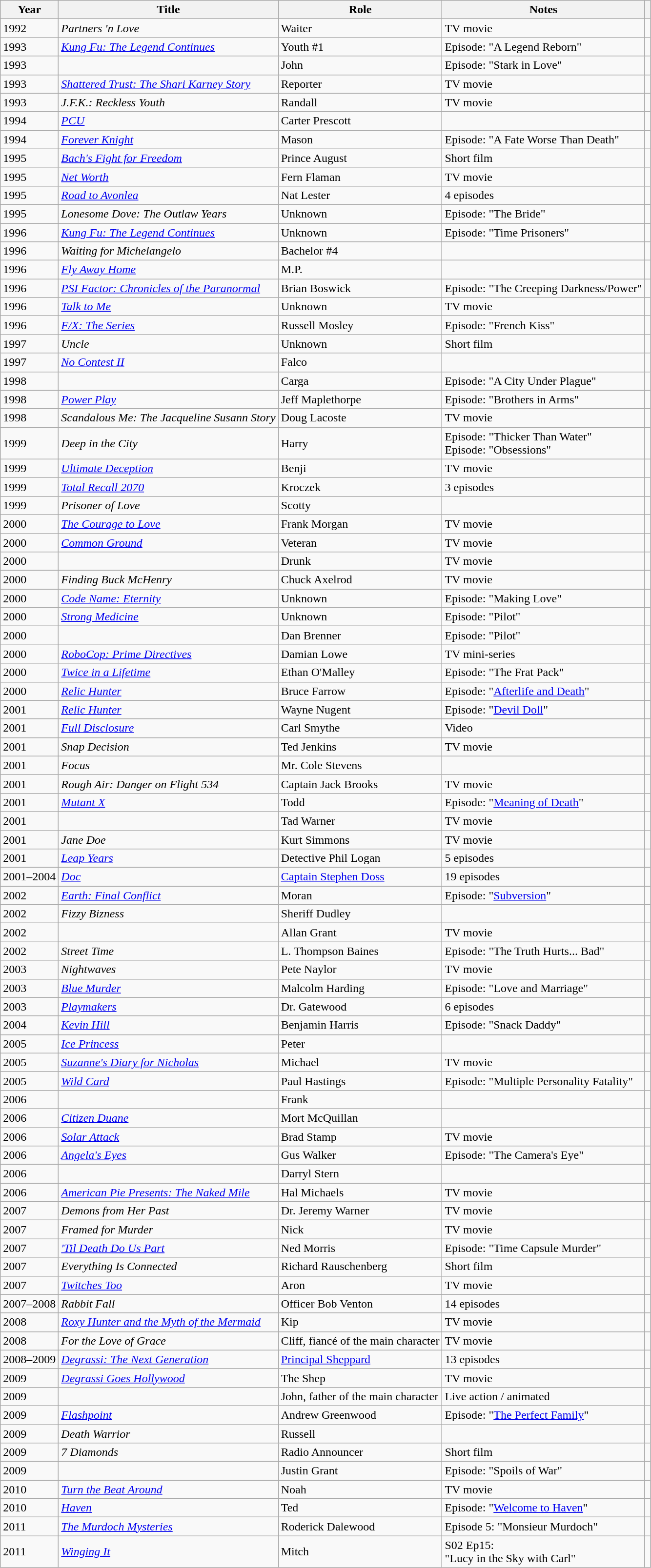<table class="wikitable sortable">
<tr>
<th>Year</th>
<th>Title</th>
<th>Role</th>
<th class="unsortable">Notes</th>
<th></th>
</tr>
<tr>
<td>1992</td>
<td><em>Partners 'n Love</em></td>
<td>Waiter</td>
<td>TV movie</td>
<td></td>
</tr>
<tr>
<td>1993</td>
<td><em><a href='#'>Kung Fu: The Legend Continues</a></em></td>
<td>Youth #1</td>
<td>Episode: "A Legend Reborn"</td>
<td></td>
</tr>
<tr>
<td>1993</td>
<td><em></em></td>
<td>John</td>
<td>Episode: "Stark in Love"</td>
<td></td>
</tr>
<tr>
<td>1993</td>
<td><em><a href='#'>Shattered Trust: The Shari Karney Story</a></em></td>
<td>Reporter</td>
<td>TV movie</td>
<td></td>
</tr>
<tr>
<td>1993</td>
<td><em>J.F.K.: Reckless Youth</em></td>
<td>Randall</td>
<td>TV movie</td>
<td></td>
</tr>
<tr>
<td>1994</td>
<td><em><a href='#'>PCU</a></em></td>
<td>Carter Prescott</td>
<td></td>
<td></td>
</tr>
<tr>
<td>1994</td>
<td><em><a href='#'>Forever Knight</a></em></td>
<td>Mason</td>
<td>Episode: "A Fate Worse Than Death"</td>
<td></td>
</tr>
<tr>
<td>1995</td>
<td><em><a href='#'>Bach's Fight for Freedom</a></em></td>
<td>Prince August</td>
<td>Short film</td>
<td></td>
</tr>
<tr>
<td>1995</td>
<td><em><a href='#'>Net Worth</a></em></td>
<td>Fern Flaman</td>
<td>TV movie</td>
<td></td>
</tr>
<tr>
<td>1995</td>
<td><em><a href='#'>Road to Avonlea</a></em></td>
<td>Nat Lester</td>
<td>4 episodes</td>
<td></td>
</tr>
<tr>
<td>1995</td>
<td><em>Lonesome Dove: The Outlaw Years</em></td>
<td>Unknown</td>
<td>Episode: "The Bride"</td>
<td></td>
</tr>
<tr>
<td>1996</td>
<td><em><a href='#'>Kung Fu: The Legend Continues</a></em></td>
<td>Unknown</td>
<td>Episode: "Time Prisoners"</td>
<td></td>
</tr>
<tr>
<td>1996</td>
<td><em>Waiting for Michelangelo</em></td>
<td>Bachelor #4</td>
<td></td>
<td></td>
</tr>
<tr>
<td>1996</td>
<td><em><a href='#'>Fly Away Home</a></em></td>
<td>M.P.</td>
<td></td>
<td></td>
</tr>
<tr>
<td>1996</td>
<td><em><a href='#'>PSI Factor: Chronicles of the Paranormal</a></em></td>
<td>Brian Boswick</td>
<td>Episode: "The Creeping Darkness/Power"</td>
<td></td>
</tr>
<tr>
<td>1996</td>
<td><em><a href='#'>Talk to Me</a></em></td>
<td>Unknown</td>
<td>TV movie</td>
<td></td>
</tr>
<tr>
<td>1996</td>
<td><em><a href='#'>F/X: The Series</a></em></td>
<td>Russell Mosley</td>
<td>Episode: "French Kiss"</td>
<td></td>
</tr>
<tr>
<td>1997</td>
<td><em>Uncle</em></td>
<td>Unknown</td>
<td>Short film</td>
<td></td>
</tr>
<tr>
<td>1997</td>
<td><em><a href='#'>No Contest II</a></em></td>
<td>Falco</td>
<td></td>
<td></td>
</tr>
<tr>
<td>1998</td>
<td><em></em></td>
<td>Carga</td>
<td>Episode: "A City Under Plague"</td>
<td></td>
</tr>
<tr>
<td>1998</td>
<td><em><a href='#'>Power Play</a></em></td>
<td>Jeff Maplethorpe</td>
<td>Episode: "Brothers in Arms"</td>
<td></td>
</tr>
<tr>
<td>1998</td>
<td><em>Scandalous Me: The Jacqueline Susann Story</em></td>
<td>Doug Lacoste</td>
<td>TV movie</td>
<td></td>
</tr>
<tr>
<td>1999</td>
<td><em>Deep in the City</em></td>
<td>Harry</td>
<td>Episode: "Thicker Than Water"<br>Episode: "Obsessions"</td>
<td></td>
</tr>
<tr>
<td>1999</td>
<td><em><a href='#'>Ultimate Deception</a></em></td>
<td>Benji</td>
<td>TV movie</td>
<td></td>
</tr>
<tr>
<td>1999</td>
<td><em><a href='#'>Total Recall 2070</a></em></td>
<td>Kroczek</td>
<td>3 episodes</td>
<td></td>
</tr>
<tr>
<td>1999</td>
<td><em>Prisoner of Love</em></td>
<td>Scotty</td>
<td></td>
<td></td>
</tr>
<tr>
<td>2000</td>
<td><em><a href='#'>The Courage to Love</a></em></td>
<td>Frank Morgan</td>
<td>TV movie</td>
<td></td>
</tr>
<tr>
<td>2000</td>
<td><em><a href='#'>Common Ground</a></em></td>
<td>Veteran</td>
<td>TV movie</td>
<td></td>
</tr>
<tr>
<td>2000</td>
<td><em></em></td>
<td>Drunk</td>
<td>TV movie</td>
<td></td>
</tr>
<tr>
<td>2000</td>
<td><em>Finding Buck McHenry</em></td>
<td>Chuck Axelrod</td>
<td>TV movie</td>
<td></td>
</tr>
<tr>
<td>2000</td>
<td><em><a href='#'>Code Name: Eternity</a></em></td>
<td>Unknown</td>
<td>Episode: "Making Love"</td>
<td></td>
</tr>
<tr>
<td>2000</td>
<td><em><a href='#'>Strong Medicine</a></em></td>
<td>Unknown</td>
<td>Episode: "Pilot"</td>
<td></td>
</tr>
<tr>
<td>2000</td>
<td><em></em></td>
<td>Dan Brenner</td>
<td>Episode: "Pilot"</td>
<td></td>
</tr>
<tr>
<td>2000</td>
<td><em><a href='#'>RoboCop: Prime Directives</a></em></td>
<td>Damian Lowe</td>
<td>TV mini-series</td>
<td></td>
</tr>
<tr>
<td>2000</td>
<td><em><a href='#'>Twice in a Lifetime</a></em></td>
<td>Ethan O'Malley</td>
<td>Episode: "The Frat Pack"</td>
<td></td>
</tr>
<tr>
<td>2000</td>
<td><em><a href='#'>Relic Hunter</a></em></td>
<td>Bruce Farrow</td>
<td>Episode: "<a href='#'>Afterlife and Death</a>"</td>
<td></td>
</tr>
<tr>
<td>2001</td>
<td><em><a href='#'>Relic Hunter</a></em></td>
<td>Wayne Nugent</td>
<td>Episode: "<a href='#'>Devil Doll</a>"</td>
<td></td>
</tr>
<tr>
<td>2001</td>
<td><em><a href='#'>Full Disclosure</a></em></td>
<td>Carl Smythe</td>
<td>Video</td>
<td></td>
</tr>
<tr>
<td>2001</td>
<td><em>Snap Decision</em></td>
<td>Ted Jenkins</td>
<td>TV movie</td>
<td></td>
</tr>
<tr>
<td>2001</td>
<td><em>Focus</em></td>
<td>Mr. Cole Stevens</td>
<td></td>
<td></td>
</tr>
<tr>
<td>2001</td>
<td><em>Rough Air: Danger on Flight 534</em></td>
<td>Captain Jack Brooks</td>
<td>TV movie</td>
<td></td>
</tr>
<tr>
<td>2001</td>
<td><em><a href='#'>Mutant X</a></em></td>
<td>Todd</td>
<td>Episode: "<a href='#'>Meaning of Death</a>"</td>
<td></td>
</tr>
<tr>
<td>2001</td>
<td><em></em></td>
<td>Tad Warner</td>
<td>TV movie</td>
<td></td>
</tr>
<tr>
<td>2001</td>
<td><em>Jane Doe</em></td>
<td>Kurt Simmons</td>
<td>TV movie</td>
<td></td>
</tr>
<tr>
<td>2001</td>
<td><em><a href='#'>Leap Years</a></em></td>
<td>Detective Phil Logan</td>
<td>5 episodes</td>
<td></td>
</tr>
<tr>
<td>2001–2004</td>
<td><em><a href='#'>Doc</a></em></td>
<td><a href='#'>Captain Stephen Doss</a></td>
<td>19 episodes</td>
<td></td>
</tr>
<tr>
<td>2002</td>
<td><em><a href='#'>Earth: Final Conflict</a></em></td>
<td>Moran</td>
<td>Episode: "<a href='#'>Subversion</a>"</td>
<td></td>
</tr>
<tr>
<td>2002</td>
<td><em>Fizzy Bizness</em></td>
<td>Sheriff Dudley</td>
<td></td>
<td></td>
</tr>
<tr>
<td>2002</td>
<td><em></em></td>
<td>Allan Grant</td>
<td>TV movie</td>
<td></td>
</tr>
<tr>
<td>2002</td>
<td><em>Street Time</em></td>
<td>L. Thompson Baines</td>
<td>Episode: "The Truth Hurts... Bad"</td>
<td></td>
</tr>
<tr>
<td>2003</td>
<td><em>Nightwaves</em></td>
<td>Pete Naylor</td>
<td>TV movie</td>
<td></td>
</tr>
<tr>
<td>2003</td>
<td><em><a href='#'>Blue Murder</a></em></td>
<td>Malcolm Harding</td>
<td>Episode: "Love and Marriage"</td>
<td></td>
</tr>
<tr>
<td>2003</td>
<td><em><a href='#'>Playmakers</a></em></td>
<td>Dr. Gatewood</td>
<td>6 episodes</td>
<td></td>
</tr>
<tr>
<td>2004</td>
<td><em><a href='#'>Kevin Hill</a></em></td>
<td>Benjamin Harris</td>
<td>Episode: "Snack Daddy"</td>
<td></td>
</tr>
<tr>
<td>2005</td>
<td><em><a href='#'>Ice Princess</a></em></td>
<td>Peter</td>
<td></td>
<td></td>
</tr>
<tr>
<td>2005</td>
<td><em><a href='#'>Suzanne's Diary for Nicholas</a></em></td>
<td>Michael</td>
<td>TV movie</td>
<td></td>
</tr>
<tr>
<td>2005</td>
<td><em><a href='#'>Wild Card</a></em></td>
<td>Paul Hastings</td>
<td>Episode: "Multiple Personality Fatality"</td>
<td></td>
</tr>
<tr>
<td>2006</td>
<td><em></em></td>
<td>Frank</td>
<td></td>
<td></td>
</tr>
<tr>
<td>2006</td>
<td><em><a href='#'>Citizen Duane</a></em></td>
<td>Mort McQuillan</td>
<td></td>
<td></td>
</tr>
<tr>
<td>2006</td>
<td><em><a href='#'>Solar Attack</a></em></td>
<td>Brad Stamp</td>
<td>TV movie</td>
<td></td>
</tr>
<tr>
<td>2006</td>
<td><em><a href='#'>Angela's Eyes</a></em></td>
<td>Gus Walker</td>
<td>Episode: "The Camera's Eye"</td>
<td></td>
</tr>
<tr>
<td>2006</td>
<td><em></em></td>
<td>Darryl Stern</td>
<td></td>
<td></td>
</tr>
<tr>
<td>2006</td>
<td><em><a href='#'>American Pie Presents: The Naked Mile</a></em></td>
<td>Hal Michaels</td>
<td>TV movie</td>
<td></td>
</tr>
<tr>
<td>2007</td>
<td><em>Demons from Her Past</em></td>
<td>Dr. Jeremy Warner</td>
<td>TV movie</td>
<td></td>
</tr>
<tr>
<td>2007</td>
<td><em>Framed for Murder</em></td>
<td>Nick</td>
<td>TV movie</td>
<td></td>
</tr>
<tr>
<td>2007</td>
<td><em><a href='#'>'Til Death Do Us Part</a></em></td>
<td>Ned Morris</td>
<td>Episode: "Time Capsule Murder"</td>
<td></td>
</tr>
<tr>
<td>2007</td>
<td><em>Everything Is Connected</em></td>
<td>Richard Rauschenberg</td>
<td>Short film</td>
<td></td>
</tr>
<tr>
<td>2007</td>
<td><em><a href='#'>Twitches Too</a></em></td>
<td>Aron</td>
<td>TV movie</td>
<td></td>
</tr>
<tr>
<td>2007–2008</td>
<td><em>Rabbit Fall</em></td>
<td>Officer Bob Venton</td>
<td>14 episodes</td>
<td></td>
</tr>
<tr>
<td>2008</td>
<td><em><a href='#'>Roxy Hunter and the Myth of the Mermaid</a></em></td>
<td>Kip</td>
<td>TV movie</td>
<td></td>
</tr>
<tr>
<td>2008</td>
<td><em>For the Love of Grace</em></td>
<td>Cliff, fiancé of the main character</td>
<td>TV movie</td>
<td></td>
</tr>
<tr>
<td>2008–2009</td>
<td><em><a href='#'>Degrassi: The Next Generation</a></em></td>
<td><a href='#'>Principal Sheppard</a></td>
<td>13 episodes</td>
<td></td>
</tr>
<tr>
<td>2009</td>
<td><em><a href='#'>Degrassi Goes Hollywood</a></em></td>
<td>The Shep</td>
<td>TV movie</td>
<td></td>
</tr>
<tr>
<td>2009</td>
<td><em></em></td>
<td>John, father of the main character</td>
<td>Live action / animated</td>
<td></td>
</tr>
<tr>
<td>2009</td>
<td><em><a href='#'>Flashpoint</a></em></td>
<td>Andrew Greenwood</td>
<td>Episode: "<a href='#'>The Perfect Family</a>"</td>
<td></td>
</tr>
<tr>
<td>2009</td>
<td><em>Death Warrior</em></td>
<td>Russell</td>
<td></td>
<td></td>
</tr>
<tr>
<td>2009</td>
<td><em>7 Diamonds</em></td>
<td>Radio Announcer</td>
<td>Short film</td>
<td></td>
</tr>
<tr>
<td>2009</td>
<td><em></em></td>
<td>Justin Grant</td>
<td>Episode: "Spoils of War"</td>
<td></td>
</tr>
<tr>
<td>2010</td>
<td><em><a href='#'>Turn the Beat Around</a></em></td>
<td>Noah</td>
<td>TV movie</td>
<td></td>
</tr>
<tr>
<td>2010</td>
<td><em><a href='#'>Haven</a></em></td>
<td>Ted</td>
<td>Episode: "<a href='#'>Welcome to Haven</a>"</td>
<td></td>
</tr>
<tr>
<td>2011</td>
<td><em><a href='#'>The Murdoch Mysteries</a></em></td>
<td>Roderick Dalewood</td>
<td>Episode 5: "Monsieur Murdoch"</td>
<td></td>
</tr>
<tr>
<td>2011</td>
<td><em><a href='#'>Winging It</a></em></td>
<td>Mitch</td>
<td>S02 Ep15:<br>"Lucy in the Sky with Carl"</td>
<td></td>
</tr>
</table>
